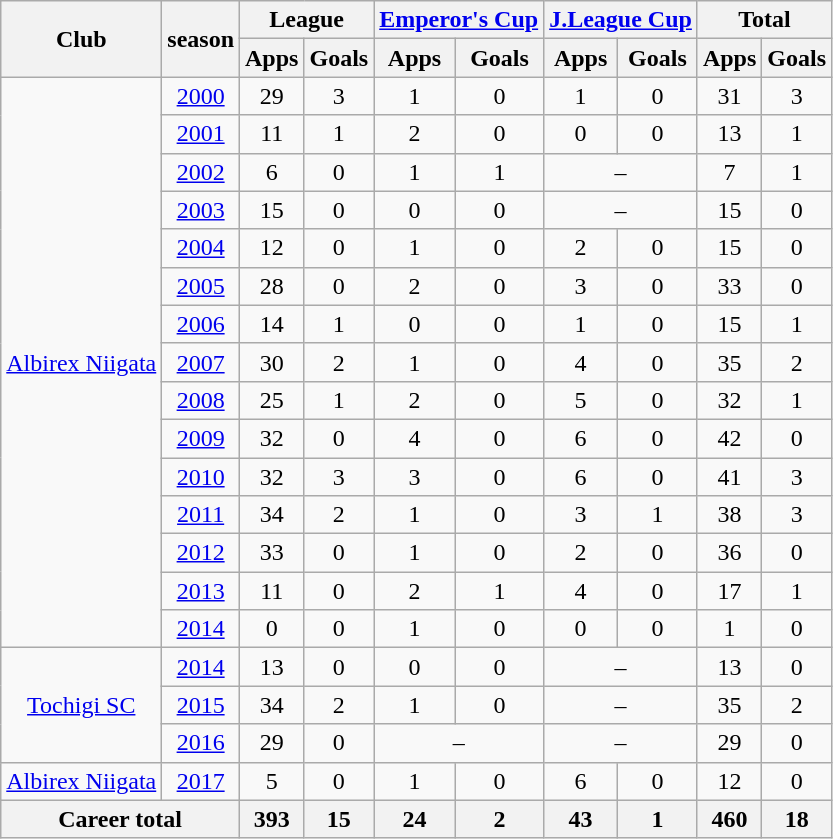<table class="wikitable" style="text-align: center">
<tr>
<th rowspan="2">Club</th>
<th rowspan="2">season</th>
<th Colspan="2">League</th>
<th Colspan="2"><a href='#'>Emperor's Cup</a></th>
<th Colspan="2"><a href='#'>J.League Cup</a></th>
<th Colspan="2">Total</th>
</tr>
<tr>
<th>Apps</th>
<th>Goals</th>
<th>Apps</th>
<th>Goals</th>
<th>Apps</th>
<th>Goals</th>
<th>Apps</th>
<th>Goals</th>
</tr>
<tr>
<td rowspan="15"><a href='#'>Albirex Niigata</a></td>
<td><a href='#'>2000</a></td>
<td>29</td>
<td>3</td>
<td>1</td>
<td>0</td>
<td>1</td>
<td>0</td>
<td>31</td>
<td>3</td>
</tr>
<tr>
<td><a href='#'>2001</a></td>
<td>11</td>
<td>1</td>
<td>2</td>
<td>0</td>
<td>0</td>
<td>0</td>
<td>13</td>
<td>1</td>
</tr>
<tr>
<td><a href='#'>2002</a></td>
<td>6</td>
<td>0</td>
<td>1</td>
<td>1</td>
<td colspan="2">–</td>
<td>7</td>
<td>1</td>
</tr>
<tr>
<td><a href='#'>2003</a></td>
<td>15</td>
<td>0</td>
<td>0</td>
<td>0</td>
<td colspan="2">–</td>
<td>15</td>
<td>0</td>
</tr>
<tr>
<td><a href='#'>2004</a></td>
<td>12</td>
<td>0</td>
<td>1</td>
<td>0</td>
<td>2</td>
<td>0</td>
<td>15</td>
<td>0</td>
</tr>
<tr>
<td><a href='#'>2005</a></td>
<td>28</td>
<td>0</td>
<td>2</td>
<td>0</td>
<td>3</td>
<td>0</td>
<td>33</td>
<td>0</td>
</tr>
<tr>
<td><a href='#'>2006</a></td>
<td>14</td>
<td>1</td>
<td>0</td>
<td>0</td>
<td>1</td>
<td>0</td>
<td>15</td>
<td>1</td>
</tr>
<tr>
<td><a href='#'>2007</a></td>
<td>30</td>
<td>2</td>
<td>1</td>
<td>0</td>
<td>4</td>
<td>0</td>
<td>35</td>
<td>2</td>
</tr>
<tr>
<td><a href='#'>2008</a></td>
<td>25</td>
<td>1</td>
<td>2</td>
<td>0</td>
<td>5</td>
<td>0</td>
<td>32</td>
<td>1</td>
</tr>
<tr>
<td><a href='#'>2009</a></td>
<td>32</td>
<td>0</td>
<td>4</td>
<td>0</td>
<td>6</td>
<td>0</td>
<td>42</td>
<td>0</td>
</tr>
<tr>
<td><a href='#'>2010</a></td>
<td>32</td>
<td>3</td>
<td>3</td>
<td>0</td>
<td>6</td>
<td>0</td>
<td>41</td>
<td>3</td>
</tr>
<tr>
<td><a href='#'>2011</a></td>
<td>34</td>
<td>2</td>
<td>1</td>
<td>0</td>
<td>3</td>
<td>1</td>
<td>38</td>
<td>3</td>
</tr>
<tr>
<td><a href='#'>2012</a></td>
<td>33</td>
<td>0</td>
<td>1</td>
<td>0</td>
<td>2</td>
<td>0</td>
<td>36</td>
<td>0</td>
</tr>
<tr>
<td><a href='#'>2013</a></td>
<td>11</td>
<td>0</td>
<td>2</td>
<td>1</td>
<td>4</td>
<td>0</td>
<td>17</td>
<td>1</td>
</tr>
<tr>
<td><a href='#'>2014</a></td>
<td>0</td>
<td>0</td>
<td>1</td>
<td>0</td>
<td>0</td>
<td>0</td>
<td>1</td>
<td>0</td>
</tr>
<tr>
<td rowspan="3"><a href='#'>Tochigi SC</a></td>
<td><a href='#'>2014</a></td>
<td>13</td>
<td>0</td>
<td>0</td>
<td>0</td>
<td colspan="2">–</td>
<td>13</td>
<td>0</td>
</tr>
<tr>
<td><a href='#'>2015</a></td>
<td>34</td>
<td>2</td>
<td>1</td>
<td>0</td>
<td colspan="2">–</td>
<td>35</td>
<td>2</td>
</tr>
<tr>
<td><a href='#'>2016</a></td>
<td>29</td>
<td>0</td>
<td colspan="2">–</td>
<td colspan="2">–</td>
<td>29</td>
<td>0</td>
</tr>
<tr>
<td><a href='#'>Albirex Niigata</a></td>
<td><a href='#'>2017</a></td>
<td>5</td>
<td>0</td>
<td>1</td>
<td>0</td>
<td>6</td>
<td>0</td>
<td>12</td>
<td>0</td>
</tr>
<tr>
<th colspan="2">Career total</th>
<th>393</th>
<th>15</th>
<th>24</th>
<th>2</th>
<th>43</th>
<th>1</th>
<th>460</th>
<th>18</th>
</tr>
</table>
